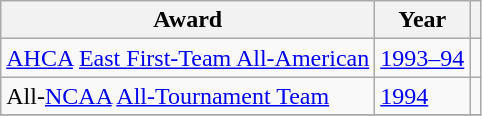<table class="wikitable">
<tr>
<th>Award</th>
<th>Year</th>
<th></th>
</tr>
<tr>
<td><a href='#'>AHCA</a> <a href='#'>East First-Team All-American</a></td>
<td><a href='#'>1993–94</a></td>
<td></td>
</tr>
<tr>
<td>All-<a href='#'>NCAA</a> <a href='#'>All-Tournament Team</a></td>
<td><a href='#'>1994</a></td>
<td></td>
</tr>
<tr>
</tr>
</table>
